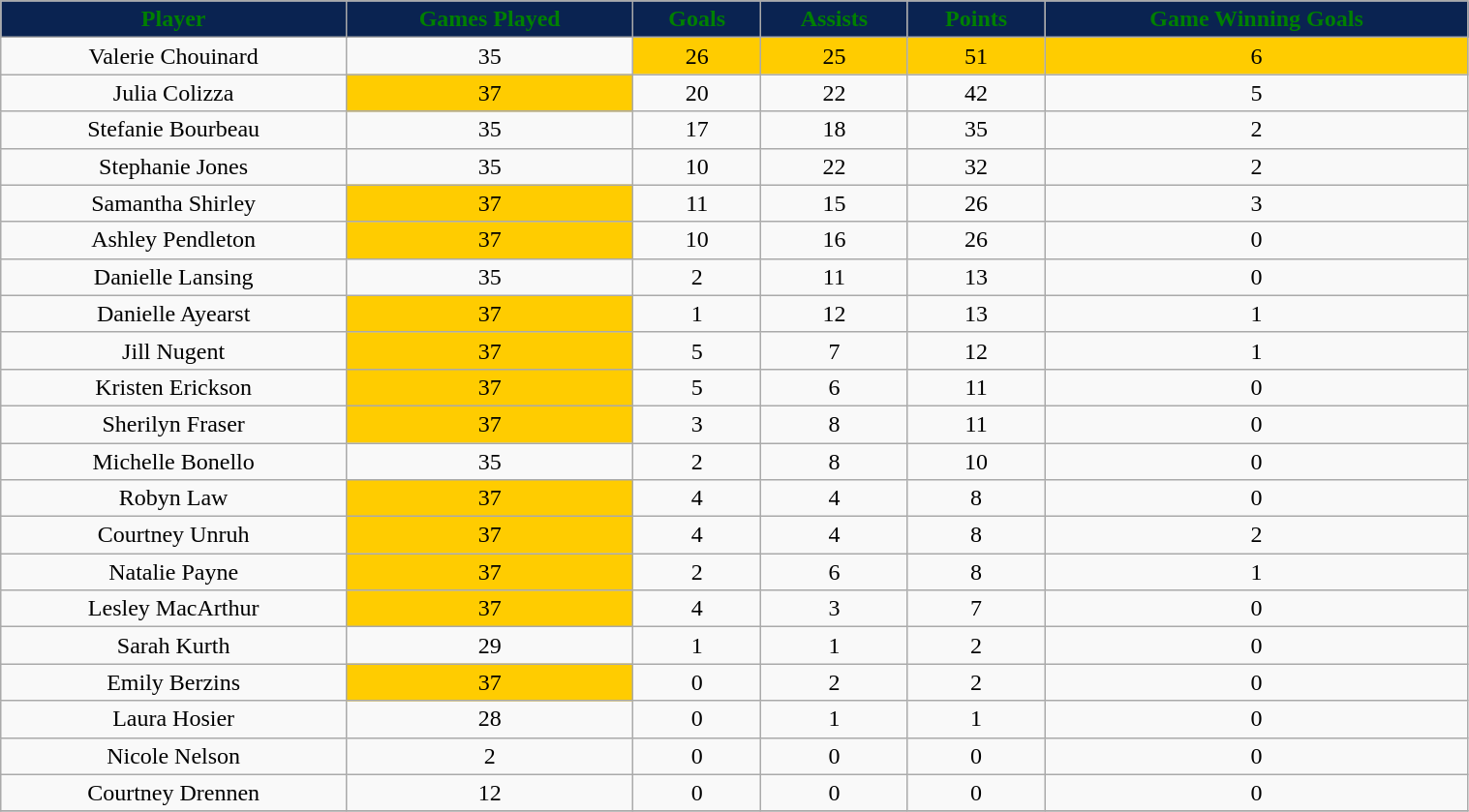<table class="wikitable" width="80%">
<tr align="center"  style="background:#0a2351;color:green;">
<td><strong>Player</strong></td>
<td><strong>Games Played</strong></td>
<td><strong>Goals</strong></td>
<td><strong>Assists</strong></td>
<td><strong>Points</strong></td>
<td><strong>Game Winning Goals</strong></td>
</tr>
<tr align="center" bgcolor="">
<td>Valerie Chouinard</td>
<td>35</td>
<td bgcolor="#FFCC00">26</td>
<td bgcolor="#FFCC00">25</td>
<td bgcolor="#FFCC00">51</td>
<td bgcolor="#FFCC00">6</td>
</tr>
<tr align="center" bgcolor="">
<td>Julia Colizza</td>
<td bgcolor="#FFCC00">37</td>
<td>20</td>
<td>22</td>
<td>42</td>
<td>5</td>
</tr>
<tr align="center" bgcolor="">
<td>Stefanie Bourbeau</td>
<td>35</td>
<td>17</td>
<td>18</td>
<td>35</td>
<td>2</td>
</tr>
<tr align="center" bgcolor="">
<td>Stephanie Jones</td>
<td>35</td>
<td>10</td>
<td>22</td>
<td>32</td>
<td>2</td>
</tr>
<tr align="center" bgcolor="">
<td>Samantha Shirley</td>
<td bgcolor="#FFCC00">37</td>
<td>11</td>
<td>15</td>
<td>26</td>
<td>3</td>
</tr>
<tr align="center" bgcolor="">
<td>Ashley Pendleton</td>
<td bgcolor="#FFCC00">37</td>
<td>10</td>
<td>16</td>
<td>26</td>
<td>0</td>
</tr>
<tr align="center" bgcolor="">
<td>Danielle Lansing</td>
<td>35</td>
<td>2</td>
<td>11</td>
<td>13</td>
<td>0</td>
</tr>
<tr align="center" bgcolor="">
<td>Danielle Ayearst</td>
<td bgcolor="#FFCC00">37</td>
<td>1</td>
<td>12</td>
<td>13</td>
<td>1</td>
</tr>
<tr align="center" bgcolor="">
<td>Jill Nugent</td>
<td bgcolor="#FFCC00">37</td>
<td>5</td>
<td>7</td>
<td>12</td>
<td>1</td>
</tr>
<tr align="center" bgcolor="">
<td>Kristen Erickson</td>
<td bgcolor="#FFCC00">37</td>
<td>5</td>
<td>6</td>
<td>11</td>
<td>0</td>
</tr>
<tr align="center" bgcolor="">
<td>Sherilyn Fraser</td>
<td bgcolor="#FFCC00">37</td>
<td>3</td>
<td>8</td>
<td>11</td>
<td>0</td>
</tr>
<tr align="center" bgcolor="">
<td>Michelle Bonello</td>
<td>35</td>
<td>2</td>
<td>8</td>
<td>10</td>
<td>0</td>
</tr>
<tr align="center" bgcolor="">
<td>Robyn Law</td>
<td bgcolor="#FFCC00">37</td>
<td>4</td>
<td>4</td>
<td>8</td>
<td>0</td>
</tr>
<tr align="center" bgcolor="">
<td>Courtney Unruh</td>
<td bgcolor="#FFCC00">37</td>
<td>4</td>
<td>4</td>
<td>8</td>
<td>2</td>
</tr>
<tr align="center" bgcolor="">
<td>Natalie Payne</td>
<td bgcolor="#FFCC00">37</td>
<td>2</td>
<td>6</td>
<td>8</td>
<td>1</td>
</tr>
<tr align="center" bgcolor="">
<td>Lesley MacArthur</td>
<td bgcolor="#FFCC00">37</td>
<td>4</td>
<td>3</td>
<td>7</td>
<td>0</td>
</tr>
<tr align="center" bgcolor="">
<td>Sarah Kurth</td>
<td>29</td>
<td>1</td>
<td>1</td>
<td>2</td>
<td>0</td>
</tr>
<tr align="center" bgcolor="">
<td>Emily Berzins</td>
<td bgcolor="#FFCC00">37</td>
<td>0</td>
<td>2</td>
<td>2</td>
<td>0</td>
</tr>
<tr align="center" bgcolor="">
<td>Laura Hosier</td>
<td>28</td>
<td>0</td>
<td>1</td>
<td>1</td>
<td>0</td>
</tr>
<tr align="center" bgcolor="">
<td>Nicole Nelson</td>
<td>2</td>
<td>0</td>
<td>0</td>
<td>0</td>
<td>0</td>
</tr>
<tr align="center" bgcolor="">
<td>Courtney Drennen</td>
<td>12</td>
<td>0</td>
<td>0</td>
<td>0</td>
<td>0</td>
</tr>
<tr align="center" bgcolor="">
</tr>
</table>
